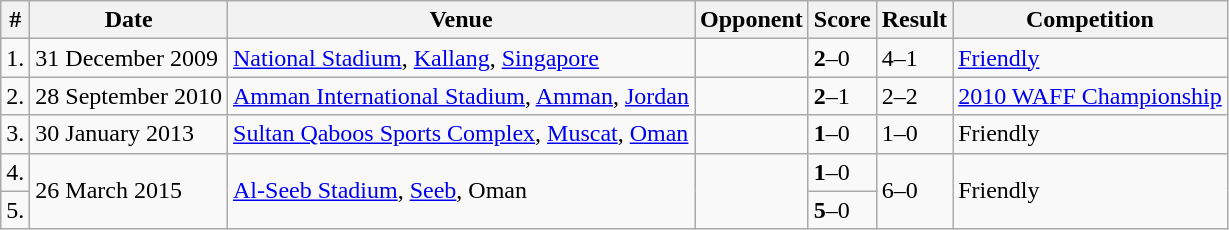<table class="wikitable">
<tr>
<th>#</th>
<th>Date</th>
<th>Venue</th>
<th>Opponent</th>
<th>Score</th>
<th>Result</th>
<th>Competition</th>
</tr>
<tr>
<td>1.</td>
<td>31 December 2009</td>
<td><a href='#'>National Stadium</a>, <a href='#'>Kallang</a>, <a href='#'>Singapore</a></td>
<td></td>
<td><strong>2</strong>–0</td>
<td>4–1</td>
<td><a href='#'>Friendly</a></td>
</tr>
<tr>
<td>2.</td>
<td>28 September 2010</td>
<td><a href='#'>Amman International Stadium</a>, <a href='#'>Amman</a>, <a href='#'>Jordan</a></td>
<td></td>
<td><strong>2</strong>–1</td>
<td>2–2</td>
<td><a href='#'>2010 WAFF Championship</a></td>
</tr>
<tr>
<td>3.</td>
<td>30 January 2013</td>
<td><a href='#'>Sultan Qaboos Sports Complex</a>, <a href='#'>Muscat</a>, <a href='#'>Oman</a></td>
<td></td>
<td><strong>1</strong>–0</td>
<td>1–0</td>
<td>Friendly</td>
</tr>
<tr>
<td>4.</td>
<td rowspan="2">26 March 2015</td>
<td rowspan="2"><a href='#'>Al-Seeb Stadium</a>, <a href='#'>Seeb</a>, Oman</td>
<td rowspan="2"></td>
<td><strong>1</strong>–0</td>
<td rowspan="2">6–0</td>
<td rowspan="2">Friendly</td>
</tr>
<tr>
<td>5.</td>
<td><strong>5</strong>–0</td>
</tr>
</table>
